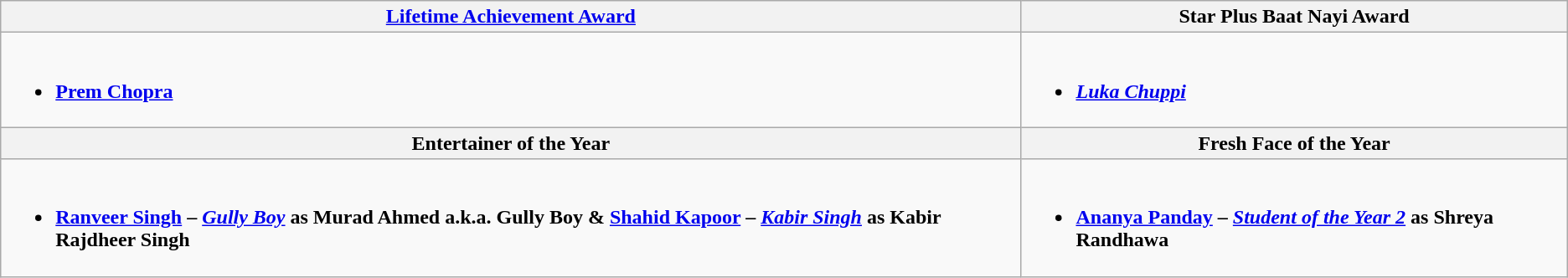<table class="wikitable">
<tr>
<th><a href='#'>Lifetime Achievement Award</a></th>
<th>Star Plus Baat Nayi Award</th>
</tr>
<tr>
<td><br><ul><li><strong><a href='#'>Prem Chopra</a></strong></li></ul></td>
<td><br><ul><li><strong><em><a href='#'>Luka Chuppi</a></em></strong></li></ul></td>
</tr>
<tr>
<th>Entertainer of the Year</th>
<th>Fresh Face of the Year</th>
</tr>
<tr>
<td valign="top"><br><ul><li><strong><a href='#'>Ranveer Singh</a> – <em><a href='#'>Gully Boy</a></em> as Murad Ahmed a.k.a. Gully Boy & <a href='#'>Shahid Kapoor</a> – <em><a href='#'>Kabir Singh</a></em> as Kabir Rajdheer Singh</strong></li></ul></td>
<td valign="top"><br><ul><li><strong><a href='#'>Ananya Panday</a> – <em><a href='#'>Student of the Year 2</a></em> as Shreya Randhawa</strong></li></ul></td>
</tr>
</table>
